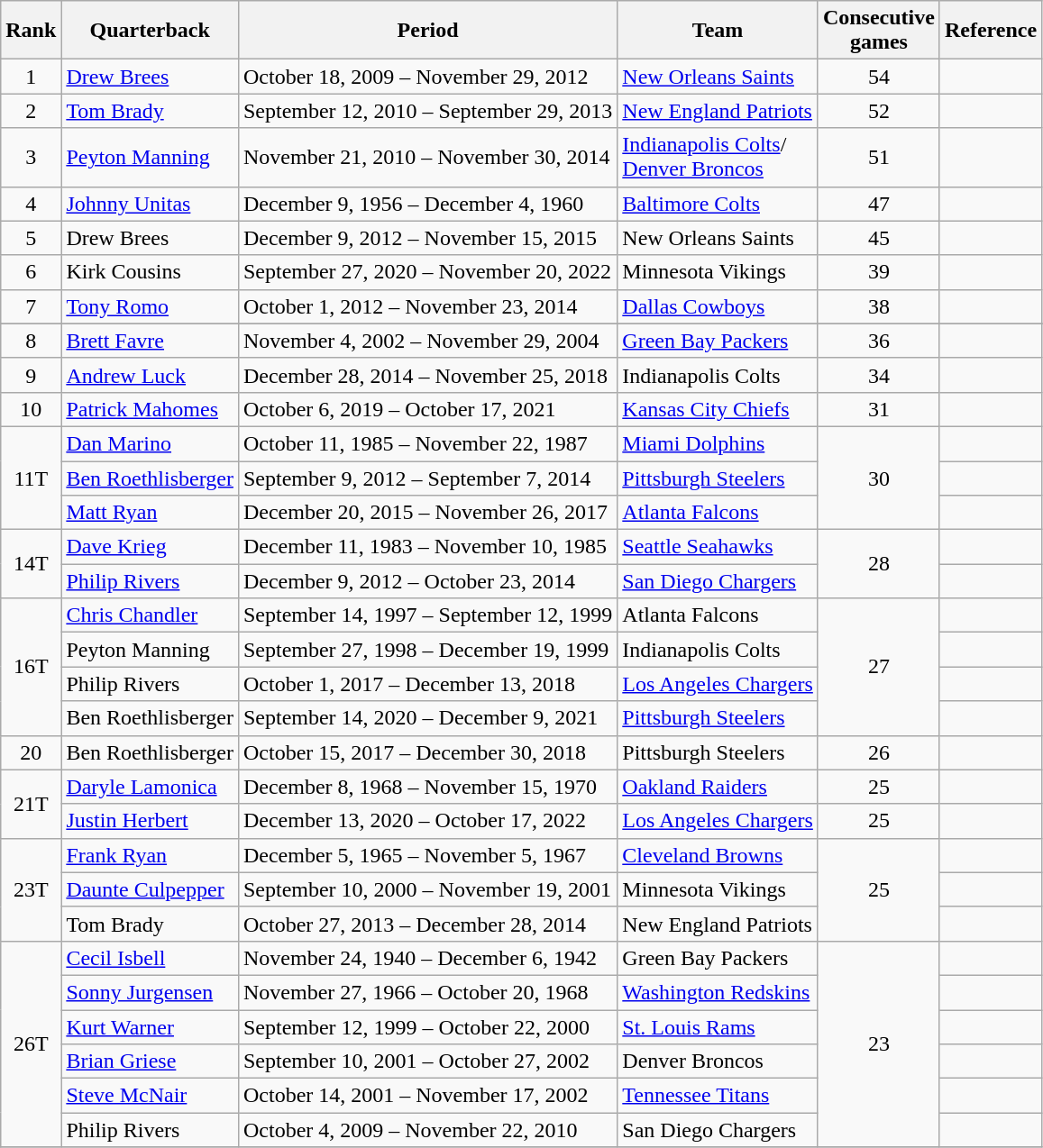<table class="wikitable">
<tr>
<th>Rank</th>
<th>Quarterback</th>
<th>Period</th>
<th>Team</th>
<th>Consecutive<br>games</th>
<th>Reference</th>
</tr>
<tr>
<td style="text-align:center;">1</td>
<td><a href='#'>Drew Brees</a></td>
<td>October 18, 2009 – November 29, 2012</td>
<td><a href='#'>New Orleans Saints</a></td>
<td style="text-align:center;">54</td>
<td style="text-align:center;"></td>
</tr>
<tr>
<td style="text-align:center;">2</td>
<td><a href='#'>Tom Brady</a></td>
<td>September 12, 2010 – September 29, 2013</td>
<td><a href='#'>New England Patriots</a></td>
<td style="text-align:center;">52</td>
<td style="text-align:center;"></td>
</tr>
<tr>
<td style="text-align:center;">3</td>
<td><a href='#'>Peyton Manning</a></td>
<td>November 21, 2010 – November 30, 2014</td>
<td><a href='#'>Indianapolis Colts</a>/ <br><a href='#'>Denver Broncos</a></td>
<td style="text-align:center;">51</td>
<td style="text-align:center;"></td>
</tr>
<tr>
<td style="text-align:center;">4</td>
<td><a href='#'>Johnny Unitas</a></td>
<td>December 9, 1956 – December 4, 1960</td>
<td><a href='#'>Baltimore Colts</a></td>
<td style="text-align:center;">47</td>
<td style="text-align:center;"></td>
</tr>
<tr>
<td style="text-align:center;">5</td>
<td>Drew Brees</td>
<td>December 9, 2012 – November 15, 2015</td>
<td>New Orleans Saints</td>
<td style="text-align:center;">45</td>
<td style="text-align:center;"></td>
</tr>
<tr>
<td style="text-align:center;">6</td>
<td>Kirk Cousins</td>
<td>September 27, 2020 – November 20, 2022</td>
<td>Minnesota Vikings</td>
<td style="text-align:center;">39</td>
<td style="text-align:center;"></td>
</tr>
<tr>
<td style="text-align:center;">7</td>
<td><a href='#'>Tony Romo</a></td>
<td>October 1, 2012 – November 23, 2014</td>
<td><a href='#'>Dallas Cowboys</a></td>
<td style="text-align:center;">38</td>
<td style="text-align:center;"></td>
</tr>
<tr bgcolor="lightgray" style="font-weight:bold">
</tr>
<tr>
<td style="text-align:center;">8</td>
<td><a href='#'>Brett Favre</a></td>
<td>November 4, 2002 – November 29, 2004</td>
<td><a href='#'>Green Bay Packers</a></td>
<td style="text-align:center;">36</td>
<td style="text-align:center;"></td>
</tr>
<tr>
<td style="text-align:center;">9</td>
<td><a href='#'>Andrew Luck</a></td>
<td>December 28, 2014 – November 25, 2018</td>
<td>Indianapolis Colts</td>
<td style="text-align:center;">34</td>
<td style="text-align:center;"></td>
</tr>
<tr>
<td style="text-align:center;" rowspan="1">10</td>
<td><a href='#'>Patrick Mahomes</a></td>
<td>October 6, 2019 – October 17, 2021</td>
<td><a href='#'>Kansas City Chiefs</a></td>
<td style="text-align:center;">31</td>
<td style="text-align:center;"></td>
</tr>
<tr>
<td style="text-align:center;" rowspan="3">11T</td>
<td><a href='#'>Dan Marino</a></td>
<td>October 11, 1985 – November 22, 1987</td>
<td><a href='#'>Miami Dolphins</a></td>
<td style="text-align:center;" rowspan="3">30</td>
<td style="text-align:center;"></td>
</tr>
<tr>
<td><a href='#'>Ben Roethlisberger</a></td>
<td>September 9, 2012 – September 7, 2014</td>
<td><a href='#'>Pittsburgh Steelers</a></td>
<td style="text-align:center;"></td>
</tr>
<tr>
<td><a href='#'>Matt Ryan</a></td>
<td>December 20, 2015 – November 26, 2017</td>
<td><a href='#'>Atlanta Falcons</a></td>
<td style="text-align:center;"></td>
</tr>
<tr>
<td style="text-align:center;" rowspan="2">14T</td>
<td><a href='#'>Dave Krieg</a></td>
<td>December 11, 1983 – November 10, 1985</td>
<td><a href='#'>Seattle Seahawks</a></td>
<td style="text-align:center;" rowspan="2">28</td>
<td style="text-align:center;"></td>
</tr>
<tr>
<td><a href='#'>Philip Rivers</a></td>
<td>December 9, 2012 – October 23, 2014</td>
<td><a href='#'>San Diego Chargers</a></td>
<td style="text-align:center;"></td>
</tr>
<tr>
<td style="text-align:center;" rowspan="4">16T</td>
<td><a href='#'>Chris Chandler</a></td>
<td>September 14, 1997 – September 12, 1999</td>
<td>Atlanta Falcons</td>
<td style="text-align:center;" rowspan="4">27</td>
<td style="text-align:center;"></td>
</tr>
<tr>
<td>Peyton Manning</td>
<td>September 27, 1998 – December 19, 1999</td>
<td>Indianapolis Colts</td>
<td style="text-align:center;"></td>
</tr>
<tr>
<td>Philip Rivers</td>
<td>October 1, 2017 – December 13, 2018</td>
<td><a href='#'>Los Angeles Chargers</a></td>
<td style="text-align:center;"></td>
</tr>
<tr>
<td>Ben Roethlisberger</td>
<td>September 14, 2020 – December 9, 2021</td>
<td><a href='#'>Pittsburgh Steelers</a></td>
<td style="text-align:center;"></td>
</tr>
<tr>
<td style="text-align:center;" rowspan="1">20</td>
<td>Ben Roethlisberger</td>
<td>October 15, 2017 – December 30, 2018</td>
<td>Pittsburgh Steelers</td>
<td style="text-align:center;">26</td>
<td style="text-align:center;"></td>
</tr>
<tr>
<td style="text-align:center;" rowspan="2">21T</td>
<td><a href='#'>Daryle Lamonica</a></td>
<td>December 8, 1968 – November 15, 1970</td>
<td><a href='#'>Oakland Raiders</a></td>
<td style="text-align:center;">25</td>
<td style="text-align:center;"></td>
</tr>
<tr>
<td><a href='#'>Justin Herbert</a></td>
<td>December 13, 2020 – October 17, 2022</td>
<td><a href='#'>Los Angeles Chargers</a></td>
<td style="text-align:center;">25</td>
<td style="text-align:center;"></td>
</tr>
<tr>
<td style="text-align:center;" rowspan="3">23T</td>
<td><a href='#'>Frank Ryan</a></td>
<td>December 5, 1965 – November 5, 1967</td>
<td><a href='#'>Cleveland Browns</a></td>
<td style="text-align:center;" rowspan="3">25</td>
<td style="text-align:center;"></td>
</tr>
<tr>
<td><a href='#'>Daunte Culpepper</a></td>
<td>September 10, 2000 – November 19, 2001</td>
<td>Minnesota Vikings</td>
<td style="text-align:center;"></td>
</tr>
<tr>
<td>Tom Brady</td>
<td>October 27, 2013 – December 28, 2014</td>
<td>New England Patriots</td>
<td style="text-align:center;"></td>
</tr>
<tr>
<td style="text-align:center;" rowspan="6">26T</td>
<td><a href='#'>Cecil Isbell</a></td>
<td>November 24, 1940 – December 6, 1942</td>
<td>Green Bay Packers</td>
<td style="text-align:center;" rowspan="6">23</td>
<td style="text-align:center;"></td>
</tr>
<tr>
<td><a href='#'>Sonny Jurgensen</a></td>
<td>November 27, 1966 – October 20, 1968</td>
<td><a href='#'>Washington Redskins</a></td>
<td style="text-align:center;"></td>
</tr>
<tr>
<td><a href='#'>Kurt Warner</a></td>
<td>September 12, 1999 – October 22, 2000</td>
<td><a href='#'>St. Louis Rams</a></td>
<td style="text-align:center;"></td>
</tr>
<tr>
<td><a href='#'>Brian Griese</a></td>
<td>September 10, 2001 – October 27, 2002</td>
<td>Denver Broncos</td>
<td style="text-align:center;"></td>
</tr>
<tr>
<td><a href='#'>Steve McNair</a></td>
<td>October 14, 2001 – November 17, 2002</td>
<td><a href='#'>Tennessee Titans</a></td>
<td style="text-align:center;"></td>
</tr>
<tr>
<td>Philip Rivers</td>
<td>October 4, 2009 – November 22, 2010</td>
<td>San Diego Chargers</td>
<td style="text-align:center;"></td>
</tr>
<tr>
</tr>
</table>
